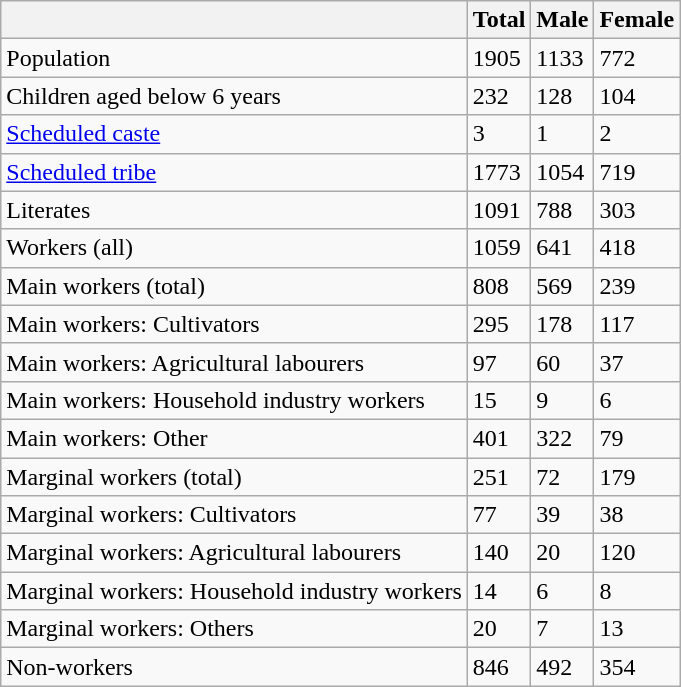<table class="wikitable sortable">
<tr>
<th></th>
<th>Total</th>
<th>Male</th>
<th>Female</th>
</tr>
<tr>
<td>Population</td>
<td>1905</td>
<td>1133</td>
<td>772</td>
</tr>
<tr>
<td>Children aged below 6 years</td>
<td>232</td>
<td>128</td>
<td>104</td>
</tr>
<tr>
<td><a href='#'>Scheduled caste</a></td>
<td>3</td>
<td>1</td>
<td>2</td>
</tr>
<tr>
<td><a href='#'>Scheduled tribe</a></td>
<td>1773</td>
<td>1054</td>
<td>719</td>
</tr>
<tr>
<td>Literates</td>
<td>1091</td>
<td>788</td>
<td>303</td>
</tr>
<tr>
<td>Workers (all)</td>
<td>1059</td>
<td>641</td>
<td>418</td>
</tr>
<tr>
<td>Main workers (total)</td>
<td>808</td>
<td>569</td>
<td>239</td>
</tr>
<tr>
<td>Main workers: Cultivators</td>
<td>295</td>
<td>178</td>
<td>117</td>
</tr>
<tr>
<td>Main workers: Agricultural labourers</td>
<td>97</td>
<td>60</td>
<td>37</td>
</tr>
<tr>
<td>Main workers: Household industry workers</td>
<td>15</td>
<td>9</td>
<td>6</td>
</tr>
<tr>
<td>Main workers: Other</td>
<td>401</td>
<td>322</td>
<td>79</td>
</tr>
<tr>
<td>Marginal workers (total)</td>
<td>251</td>
<td>72</td>
<td>179</td>
</tr>
<tr>
<td>Marginal workers: Cultivators</td>
<td>77</td>
<td>39</td>
<td>38</td>
</tr>
<tr>
<td>Marginal workers: Agricultural labourers</td>
<td>140</td>
<td>20</td>
<td>120</td>
</tr>
<tr>
<td>Marginal workers: Household industry workers</td>
<td>14</td>
<td>6</td>
<td>8</td>
</tr>
<tr>
<td>Marginal workers: Others</td>
<td>20</td>
<td>7</td>
<td>13</td>
</tr>
<tr>
<td>Non-workers</td>
<td>846</td>
<td>492</td>
<td>354</td>
</tr>
</table>
